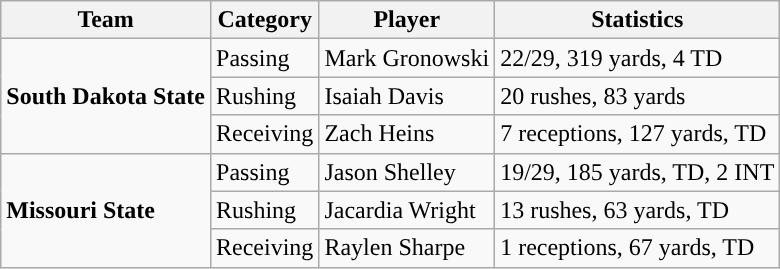<table class="wikitable" style="float: left;">
<tr>
<th>Team</th>
<th>Category</th>
<th>Player</th>
<th>Statistics</th>
</tr>
<tr>
<td rowspan=3><strong>South Dakota State</strong></td>
<td>Passing</td>
<td>Mark Gronowski</td>
<td>22/29, 319 yards, 4 TD</td>
</tr>
<tr>
<td>Rushing</td>
<td>Isaiah Davis</td>
<td>20 rushes, 83 yards</td>
</tr>
<tr>
<td>Receiving</td>
<td>Zach Heins</td>
<td>7 receptions, 127 yards, TD</td>
</tr>
<tr>
<td rowspan=3><strong>Missouri State</strong></td>
<td>Passing</td>
<td>Jason Shelley</td>
<td>19/29, 185 yards, TD, 2 INT</td>
</tr>
<tr>
<td>Rushing</td>
<td>Jacardia Wright</td>
<td>13 rushes, 63 yards, TD</td>
</tr>
<tr>
<td>Receiving</td>
<td>Raylen Sharpe</td>
<td>1 receptions, 67 yards, TD</td>
</tr>
</table>
